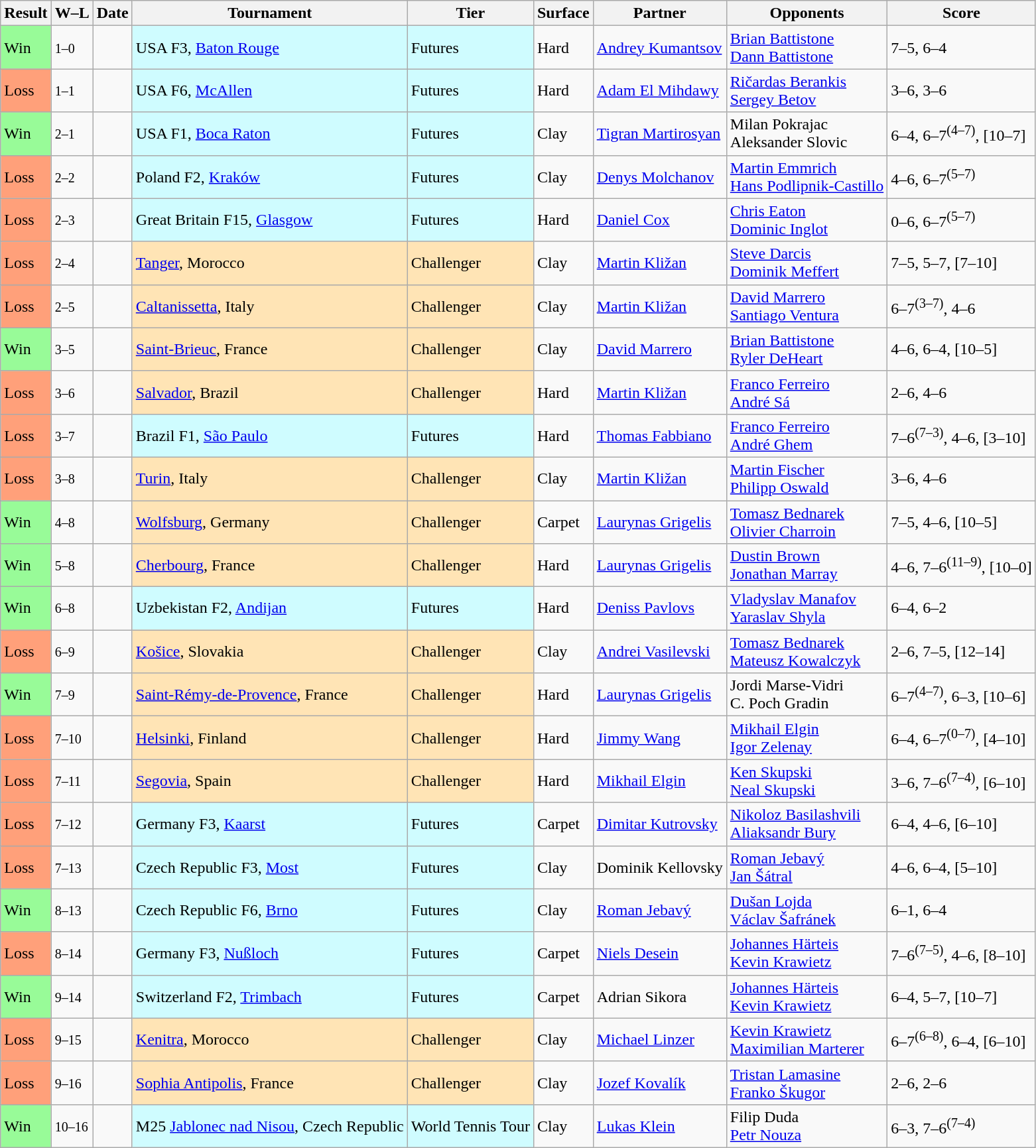<table class="sortable wikitable">
<tr>
<th>Result</th>
<th class=unsortable>W–L</th>
<th>Date</th>
<th>Tournament</th>
<th>Tier</th>
<th>Surface</th>
<th>Partner</th>
<th>Opponents</th>
<th class=unsortable>Score</th>
</tr>
<tr>
<td bgcolor=98FB98>Win</td>
<td><small>1–0</small></td>
<td></td>
<td style=background:#cffcff>USA F3, <a href='#'>Baton Rouge</a></td>
<td style=background:#cffcff>Futures</td>
<td>Hard</td>
<td> <a href='#'>Andrey Kumantsov</a></td>
<td> <a href='#'>Brian Battistone</a><br>  <a href='#'>Dann Battistone</a></td>
<td>7–5, 6–4</td>
</tr>
<tr>
<td bgcolor=FFA07A>Loss</td>
<td><small>1–1</small></td>
<td></td>
<td style=background:#cffcff>USA F6, <a href='#'>McAllen</a></td>
<td style=background:#cffcff>Futures</td>
<td>Hard</td>
<td> <a href='#'>Adam El Mihdawy</a></td>
<td> <a href='#'>Ričardas Berankis</a><br>  <a href='#'>Sergey Betov</a></td>
<td>3–6, 3–6</td>
</tr>
<tr>
<td bgcolor=98FB98>Win</td>
<td><small>2–1</small></td>
<td></td>
<td style=background:#cffcff>USA F1, <a href='#'>Boca Raton</a></td>
<td style=background:#cffcff>Futures</td>
<td>Clay</td>
<td> <a href='#'>Tigran Martirosyan</a></td>
<td> Milan Pokrajac <br>  Aleksander Slovic</td>
<td>6–4, 6–7<sup>(4–7)</sup>, [10–7]</td>
</tr>
<tr>
<td bgcolor=FFA07A>Loss</td>
<td><small>2–2</small></td>
<td></td>
<td style=background:#cffcff>Poland F2, <a href='#'>Kraków</a></td>
<td style=background:#cffcff>Futures</td>
<td>Clay</td>
<td> <a href='#'>Denys Molchanov</a></td>
<td> <a href='#'>Martin Emmrich</a><br>  <a href='#'>Hans Podlipnik-Castillo</a></td>
<td>4–6, 6–7<sup>(5–7)</sup></td>
</tr>
<tr>
<td bgcolor=FFA07A>Loss</td>
<td><small>2–3</small></td>
<td></td>
<td style=background:#cffcff>Great Britain F15, <a href='#'>Glasgow</a></td>
<td style=background:#cffcff>Futures</td>
<td>Hard</td>
<td> <a href='#'>Daniel Cox</a></td>
<td> <a href='#'>Chris Eaton</a><br>  <a href='#'>Dominic Inglot</a></td>
<td>0–6, 6–7<sup>(5–7)</sup></td>
</tr>
<tr>
<td bgcolor=FFA07A>Loss</td>
<td><small>2–4</small></td>
<td></td>
<td style="background:moccasin;"><a href='#'>Tanger</a>, Morocco</td>
<td style="background:moccasin;">Challenger</td>
<td>Clay</td>
<td> <a href='#'>Martin Kližan</a></td>
<td> <a href='#'>Steve Darcis</a><br>  <a href='#'>Dominik Meffert</a></td>
<td>7–5, 5–7, [7–10]</td>
</tr>
<tr>
<td bgcolor=FFA07A>Loss</td>
<td><small>2–5</small></td>
<td></td>
<td style="background:moccasin;"><a href='#'>Caltanissetta</a>, Italy</td>
<td style="background:moccasin;">Challenger</td>
<td>Clay</td>
<td> <a href='#'>Martin Kližan</a></td>
<td> <a href='#'>David Marrero</a> <br>  <a href='#'>Santiago Ventura</a></td>
<td>6–7<sup>(3–7)</sup>, 4–6</td>
</tr>
<tr>
<td bgcolor=98FB98>Win</td>
<td><small>3–5</small></td>
<td></td>
<td style="background:moccasin;"><a href='#'>Saint-Brieuc</a>, France</td>
<td style="background:moccasin;">Challenger</td>
<td>Clay</td>
<td> <a href='#'>David Marrero</a></td>
<td> <a href='#'>Brian Battistone</a><br>  <a href='#'>Ryler DeHeart</a></td>
<td>4–6, 6–4, [10–5]</td>
</tr>
<tr>
<td bgcolor=FFA07A>Loss</td>
<td><small>3–6</small></td>
<td></td>
<td style="background:moccasin;"><a href='#'>Salvador</a>, Brazil</td>
<td style="background:moccasin;">Challenger</td>
<td>Hard</td>
<td> <a href='#'>Martin Kližan</a></td>
<td> <a href='#'>Franco Ferreiro</a><br>  <a href='#'>André Sá</a></td>
<td>2–6, 4–6</td>
</tr>
<tr>
<td bgcolor=FFA07A>Loss</td>
<td><small>3–7</small></td>
<td></td>
<td style=background:#cffcff>Brazil F1, <a href='#'>São Paulo</a></td>
<td style=background:#cffcff>Futures</td>
<td>Hard</td>
<td> <a href='#'>Thomas Fabbiano</a></td>
<td> <a href='#'>Franco Ferreiro</a><br>  <a href='#'>André Ghem</a></td>
<td>7–6<sup>(7–3)</sup>, 4–6, [3–10]</td>
</tr>
<tr>
<td bgcolor=FFA07A>Loss</td>
<td><small>3–8</small></td>
<td></td>
<td style="background:moccasin;"><a href='#'>Turin</a>, Italy</td>
<td style="background:moccasin;">Challenger</td>
<td>Clay</td>
<td> <a href='#'>Martin Kližan</a></td>
<td> <a href='#'>Martin Fischer</a><br>  <a href='#'>Philipp Oswald</a></td>
<td>3–6, 4–6</td>
</tr>
<tr>
<td bgcolor=98FB98>Win</td>
<td><small>4–8</small></td>
<td></td>
<td style="background:moccasin;"><a href='#'>Wolfsburg</a>, Germany</td>
<td style="background:moccasin;">Challenger</td>
<td>Carpet</td>
<td> <a href='#'>Laurynas Grigelis</a></td>
<td> <a href='#'>Tomasz Bednarek</a><br>  <a href='#'>Olivier Charroin</a></td>
<td>7–5, 4–6, [10–5]</td>
</tr>
<tr>
<td bgcolor=98FB98>Win</td>
<td><small>5–8</small></td>
<td></td>
<td style="background:moccasin;"><a href='#'>Cherbourg</a>, France</td>
<td style="background:moccasin;">Challenger</td>
<td>Hard</td>
<td> <a href='#'>Laurynas Grigelis</a></td>
<td> <a href='#'>Dustin Brown</a><br>  <a href='#'>Jonathan Marray</a></td>
<td>4–6, 7–6<sup>(11–9)</sup>, [10–0]</td>
</tr>
<tr>
<td bgcolor=98FB98>Win</td>
<td><small>6–8</small></td>
<td></td>
<td style=background:#cffcff>Uzbekistan F2, <a href='#'>Andijan</a></td>
<td style=background:#cffcff>Futures</td>
<td>Hard</td>
<td> <a href='#'>Deniss Pavlovs</a></td>
<td> <a href='#'>Vladyslav Manafov</a><br>  <a href='#'>Yaraslav Shyla</a></td>
<td>6–4, 6–2</td>
</tr>
<tr>
<td bgcolor=FFA07A>Loss</td>
<td><small>6–9</small></td>
<td></td>
<td style="background:moccasin;"><a href='#'>Košice</a>, Slovakia</td>
<td style="background:moccasin;">Challenger</td>
<td>Clay</td>
<td> <a href='#'>Andrei Vasilevski</a></td>
<td> <a href='#'>Tomasz Bednarek</a><br>  <a href='#'>Mateusz Kowalczyk</a></td>
<td>2–6, 7–5, [12–14]</td>
</tr>
<tr>
<td bgcolor=98FB98>Win</td>
<td><small>7–9</small></td>
<td></td>
<td style="background:moccasin;"><a href='#'>Saint-Rémy-de-Provence</a>, France</td>
<td style="background:moccasin;">Challenger</td>
<td>Hard</td>
<td> <a href='#'>Laurynas Grigelis</a></td>
<td> Jordi Marse-Vidri <br>  C. Poch Gradin</td>
<td>6–7<sup>(4–7)</sup>, 6–3, [10–6]</td>
</tr>
<tr>
<td bgcolor=FFA07A>Loss</td>
<td><small>7–10</small></td>
<td></td>
<td style="background:moccasin;"><a href='#'>Helsinki</a>, Finland</td>
<td style="background:moccasin;">Challenger</td>
<td>Hard</td>
<td> <a href='#'>Jimmy Wang</a></td>
<td> <a href='#'>Mikhail Elgin</a><br>  <a href='#'>Igor Zelenay</a></td>
<td>6–4, 6–7<sup>(0–7)</sup>, [4–10]</td>
</tr>
<tr>
<td bgcolor=FFA07A>Loss</td>
<td><small>7–11</small></td>
<td></td>
<td style="background:moccasin;"><a href='#'>Segovia</a>, Spain</td>
<td style="background:moccasin;">Challenger</td>
<td>Hard</td>
<td> <a href='#'>Mikhail Elgin</a></td>
<td> <a href='#'>Ken Skupski</a><br>  <a href='#'>Neal Skupski</a></td>
<td>3–6, 7–6<sup>(7–4)</sup>, [6–10]</td>
</tr>
<tr>
<td bgcolor=FFA07A>Loss</td>
<td><small>7–12</small></td>
<td></td>
<td style=background:#cffcff>Germany F3, <a href='#'>Kaarst</a></td>
<td style=background:#cffcff>Futures</td>
<td>Carpet</td>
<td> <a href='#'>Dimitar Kutrovsky</a></td>
<td> <a href='#'>Nikoloz Basilashvili</a><br>  <a href='#'>Aliaksandr Bury</a></td>
<td>6–4, 4–6, [6–10]</td>
</tr>
<tr>
<td bgcolor=FFA07A>Loss</td>
<td><small>7–13</small></td>
<td></td>
<td style=background:#cffcff>Czech Republic F3, <a href='#'>Most</a></td>
<td style=background:#cffcff>Futures</td>
<td>Clay</td>
<td> Dominik Kellovsky</td>
<td> <a href='#'>Roman Jebavý</a><br>  <a href='#'>Jan Šátral</a></td>
<td>4–6, 6–4, [5–10]</td>
</tr>
<tr>
<td bgcolor=98FB98>Win</td>
<td><small>8–13</small></td>
<td></td>
<td style=background:#cffcff>Czech Republic F6, <a href='#'>Brno</a></td>
<td style=background:#cffcff>Futures</td>
<td>Clay</td>
<td> <a href='#'>Roman Jebavý</a></td>
<td> <a href='#'>Dušan Lojda</a><br>  <a href='#'>Václav Šafránek</a></td>
<td>6–1, 6–4</td>
</tr>
<tr>
<td bgcolor=FFA07A>Loss</td>
<td><small>8–14</small></td>
<td></td>
<td style=background:#cffcff>Germany F3, <a href='#'>Nußloch</a></td>
<td style=background:#cffcff>Futures</td>
<td>Carpet</td>
<td> <a href='#'>Niels Desein</a></td>
<td> <a href='#'>Johannes Härteis</a><br>  <a href='#'>Kevin Krawietz</a></td>
<td>7–6<sup>(7–5)</sup>, 4–6, [8–10]</td>
</tr>
<tr>
<td bgcolor=98FB98>Win</td>
<td><small>9–14</small></td>
<td></td>
<td style=background:#cffcff>Switzerland F2, <a href='#'>Trimbach</a></td>
<td style=background:#cffcff>Futures</td>
<td>Carpet</td>
<td> Adrian Sikora</td>
<td> <a href='#'>Johannes Härteis</a><br>  <a href='#'>Kevin Krawietz</a></td>
<td>6–4, 5–7, [10–7]</td>
</tr>
<tr>
<td bgcolor=FFA07A>Loss</td>
<td><small>9–15</small></td>
<td></td>
<td style="background:moccasin;"><a href='#'>Kenitra</a>, Morocco</td>
<td style="background:moccasin;">Challenger</td>
<td>Clay</td>
<td> <a href='#'>Michael Linzer</a></td>
<td> <a href='#'>Kevin Krawietz</a><br>  <a href='#'>Maximilian Marterer</a></td>
<td>6–7<sup>(6–8)</sup>, 6–4, [6–10]</td>
</tr>
<tr>
<td bgcolor=FFA07A>Loss</td>
<td><small>9–16</small></td>
<td></td>
<td style="background:moccasin;"><a href='#'>Sophia Antipolis</a>, France</td>
<td style="background:moccasin;">Challenger</td>
<td>Clay</td>
<td> <a href='#'>Jozef Kovalík</a></td>
<td> <a href='#'>Tristan Lamasine</a><br>  <a href='#'>Franko Škugor</a></td>
<td>2–6, 2–6</td>
</tr>
<tr>
<td bgcolor=98FB98>Win</td>
<td><small>10–16</small></td>
<td></td>
<td style=background:#cffcff>M25 <a href='#'>Jablonec nad Nisou</a>, Czech Republic</td>
<td style=background:#cffcff>World Tennis Tour</td>
<td>Clay</td>
<td> <a href='#'>Lukas Klein</a></td>
<td> Filip Duda <br>  <a href='#'>Petr Nouza</a></td>
<td>6–3, 7–6<sup>(7–4)</sup></td>
</tr>
</table>
